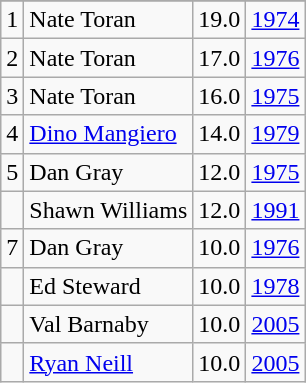<table class="wikitable">
<tr>
</tr>
<tr>
<td>1</td>
<td>Nate Toran</td>
<td>19.0</td>
<td><a href='#'>1974</a></td>
</tr>
<tr>
<td>2</td>
<td>Nate Toran</td>
<td>17.0</td>
<td><a href='#'>1976</a></td>
</tr>
<tr>
<td>3</td>
<td>Nate Toran</td>
<td>16.0</td>
<td><a href='#'>1975</a></td>
</tr>
<tr>
<td>4</td>
<td><a href='#'>Dino Mangiero</a></td>
<td>14.0</td>
<td><a href='#'>1979</a></td>
</tr>
<tr>
<td>5</td>
<td>Dan Gray</td>
<td>12.0</td>
<td><a href='#'>1975</a></td>
</tr>
<tr>
<td></td>
<td>Shawn Williams</td>
<td>12.0</td>
<td><a href='#'>1991</a></td>
</tr>
<tr>
<td>7</td>
<td>Dan Gray</td>
<td>10.0</td>
<td><a href='#'>1976</a></td>
</tr>
<tr>
<td></td>
<td>Ed Steward</td>
<td>10.0</td>
<td><a href='#'>1978</a></td>
</tr>
<tr>
<td></td>
<td>Val Barnaby</td>
<td>10.0</td>
<td><a href='#'>2005</a></td>
</tr>
<tr>
<td></td>
<td><a href='#'>Ryan Neill</a></td>
<td>10.0</td>
<td><a href='#'>2005</a></td>
</tr>
</table>
